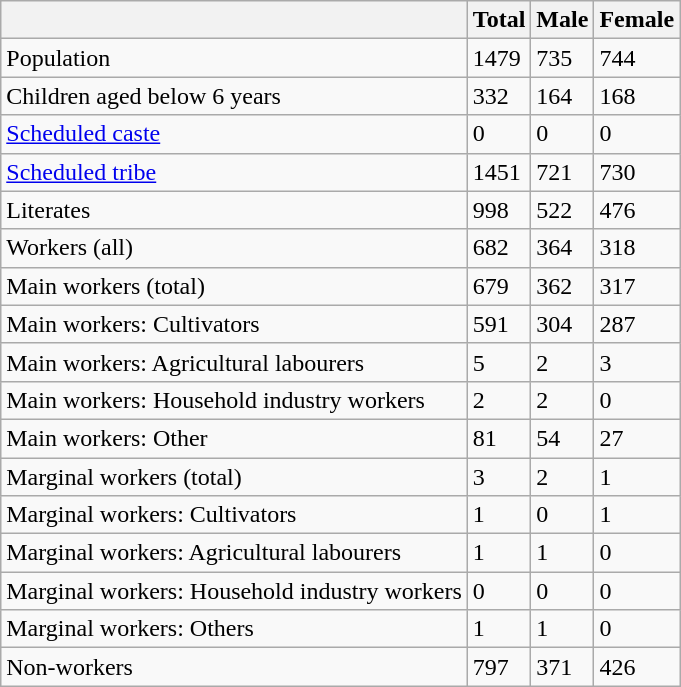<table class="wikitable sortable">
<tr>
<th></th>
<th>Total</th>
<th>Male</th>
<th>Female</th>
</tr>
<tr>
<td>Population</td>
<td>1479</td>
<td>735</td>
<td>744</td>
</tr>
<tr>
<td>Children aged below 6 years</td>
<td>332</td>
<td>164</td>
<td>168</td>
</tr>
<tr>
<td><a href='#'>Scheduled caste</a></td>
<td>0</td>
<td>0</td>
<td>0</td>
</tr>
<tr>
<td><a href='#'>Scheduled tribe</a></td>
<td>1451</td>
<td>721</td>
<td>730</td>
</tr>
<tr>
<td>Literates</td>
<td>998</td>
<td>522</td>
<td>476</td>
</tr>
<tr>
<td>Workers (all)</td>
<td>682</td>
<td>364</td>
<td>318</td>
</tr>
<tr>
<td>Main workers (total)</td>
<td>679</td>
<td>362</td>
<td>317</td>
</tr>
<tr>
<td>Main workers: Cultivators</td>
<td>591</td>
<td>304</td>
<td>287</td>
</tr>
<tr>
<td>Main workers: Agricultural labourers</td>
<td>5</td>
<td>2</td>
<td>3</td>
</tr>
<tr>
<td>Main workers: Household industry workers</td>
<td>2</td>
<td>2</td>
<td>0</td>
</tr>
<tr>
<td>Main workers: Other</td>
<td>81</td>
<td>54</td>
<td>27</td>
</tr>
<tr>
<td>Marginal workers (total)</td>
<td>3</td>
<td>2</td>
<td>1</td>
</tr>
<tr>
<td>Marginal workers: Cultivators</td>
<td>1</td>
<td>0</td>
<td>1</td>
</tr>
<tr>
<td>Marginal workers: Agricultural labourers</td>
<td>1</td>
<td>1</td>
<td>0</td>
</tr>
<tr>
<td>Marginal workers: Household industry workers</td>
<td>0</td>
<td>0</td>
<td>0</td>
</tr>
<tr>
<td>Marginal workers: Others</td>
<td>1</td>
<td>1</td>
<td>0</td>
</tr>
<tr>
<td>Non-workers</td>
<td>797</td>
<td>371</td>
<td>426</td>
</tr>
</table>
